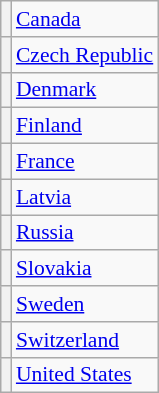<table class="wikitable" style="font-size:90%;">
<tr>
<th scope=row></th>
<td><a href='#'>Canada</a></td>
</tr>
<tr>
<th scope=row></th>
<td><a href='#'>Czech Republic</a></td>
</tr>
<tr>
<th scope=row></th>
<td><a href='#'>Denmark</a></td>
</tr>
<tr>
<th scope=row></th>
<td><a href='#'>Finland</a></td>
</tr>
<tr>
<th scope=row></th>
<td><a href='#'>France</a></td>
</tr>
<tr>
<th scope=row></th>
<td><a href='#'>Latvia</a></td>
</tr>
<tr>
<th scope=row></th>
<td><a href='#'>Russia</a></td>
</tr>
<tr>
<th scope=row></th>
<td><a href='#'>Slovakia</a></td>
</tr>
<tr>
<th scope=row></th>
<td><a href='#'>Sweden</a></td>
</tr>
<tr>
<th scope=row></th>
<td><a href='#'>Switzerland</a></td>
</tr>
<tr>
<th scope=row></th>
<td><a href='#'>United States</a></td>
</tr>
</table>
